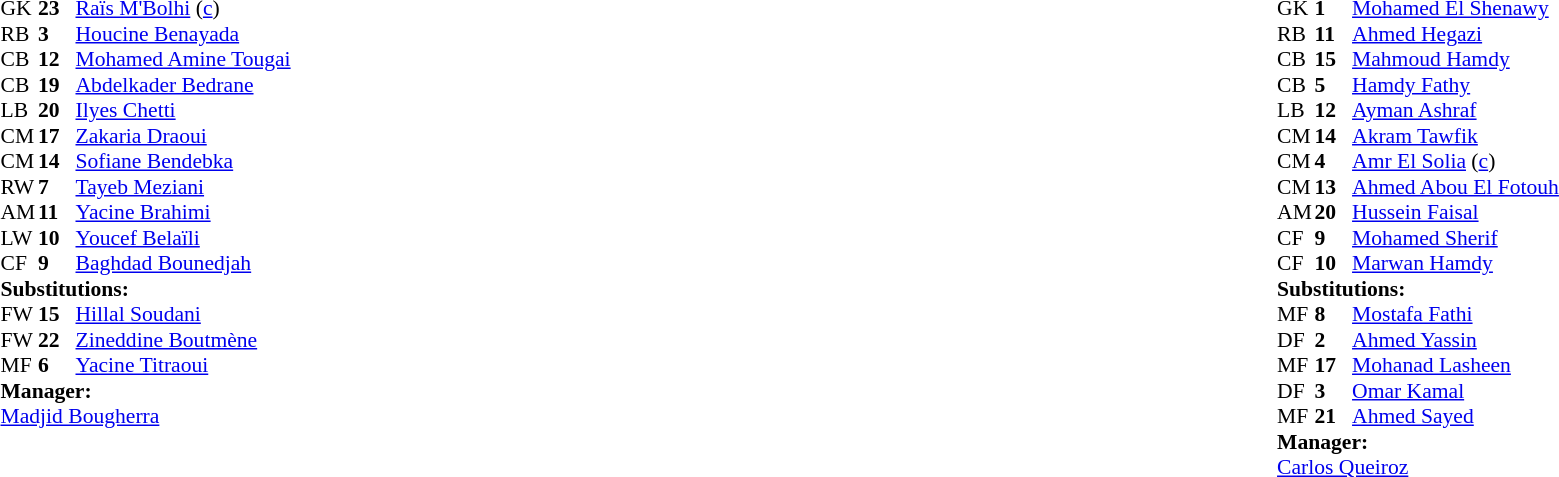<table width="100%">
<tr>
<td valign="top" width="40%"><br><table style="font-size:90%" cellspacing="0" cellpadding="0">
<tr>
<th width=25></th>
<th width=25></th>
</tr>
<tr>
<td>GK</td>
<td><strong>23</strong></td>
<td><a href='#'>Raïs M'Bolhi</a> (<a href='#'>c</a>)</td>
</tr>
<tr>
<td>RB</td>
<td><strong>3</strong></td>
<td><a href='#'>Houcine Benayada</a></td>
</tr>
<tr>
<td>CB</td>
<td><strong>12</strong></td>
<td><a href='#'>Mohamed Amine Tougai</a></td>
<td></td>
</tr>
<tr>
<td>CB</td>
<td><strong>19</strong></td>
<td><a href='#'>Abdelkader Bedrane</a></td>
</tr>
<tr>
<td>LB</td>
<td><strong>20</strong></td>
<td><a href='#'>Ilyes Chetti</a></td>
</tr>
<tr>
<td>CM</td>
<td><strong>17</strong></td>
<td><a href='#'>Zakaria Draoui</a></td>
<td></td>
<td></td>
</tr>
<tr>
<td>CM</td>
<td><strong>14</strong></td>
<td><a href='#'>Sofiane Bendebka</a></td>
</tr>
<tr>
<td>RW</td>
<td><strong>7</strong></td>
<td><a href='#'>Tayeb Meziani</a></td>
<td></td>
<td></td>
</tr>
<tr>
<td>AM</td>
<td><strong>11</strong></td>
<td><a href='#'>Yacine Brahimi</a></td>
</tr>
<tr>
<td>LW</td>
<td><strong>10</strong></td>
<td><a href='#'>Youcef Belaïli</a></td>
<td></td>
</tr>
<tr>
<td>CF</td>
<td><strong>9</strong></td>
<td><a href='#'>Baghdad Bounedjah</a></td>
<td></td>
<td></td>
</tr>
<tr>
<td colspan=3><strong>Substitutions:</strong></td>
</tr>
<tr>
<td>FW</td>
<td><strong>15</strong></td>
<td><a href='#'>Hillal Soudani</a></td>
<td></td>
<td></td>
</tr>
<tr>
<td>FW</td>
<td><strong>22</strong></td>
<td><a href='#'>Zineddine Boutmène</a></td>
<td></td>
<td></td>
</tr>
<tr>
<td>MF</td>
<td><strong>6</strong></td>
<td><a href='#'>Yacine Titraoui</a></td>
<td></td>
<td></td>
</tr>
<tr>
<td colspan=3><strong>Manager:</strong></td>
</tr>
<tr>
<td colspan=3><a href='#'>Madjid Bougherra</a></td>
</tr>
</table>
</td>
<td valign="top"></td>
<td valign="top" width="50%"><br><table style="font-size:90%; margin:auto" cellspacing="0" cellpadding="0">
<tr>
<th width=25></th>
<th width=25></th>
</tr>
<tr>
<td>GK</td>
<td><strong>1</strong></td>
<td><a href='#'>Mohamed El Shenawy</a></td>
</tr>
<tr>
<td>RB</td>
<td><strong>11</strong></td>
<td><a href='#'>Ahmed Hegazi</a></td>
<td></td>
<td></td>
</tr>
<tr>
<td>CB</td>
<td><strong>15</strong></td>
<td><a href='#'>Mahmoud Hamdy</a></td>
</tr>
<tr>
<td>CB</td>
<td><strong>5</strong></td>
<td><a href='#'>Hamdy Fathy</a></td>
<td></td>
</tr>
<tr>
<td>LB</td>
<td><strong>12</strong></td>
<td><a href='#'>Ayman Ashraf</a></td>
<td></td>
<td></td>
</tr>
<tr>
<td>CM</td>
<td><strong>14</strong></td>
<td><a href='#'>Akram Tawfik</a></td>
<td></td>
</tr>
<tr>
<td>CM</td>
<td><strong>4</strong></td>
<td><a href='#'>Amr El Solia</a> (<a href='#'>c</a>)</td>
<td></td>
<td></td>
</tr>
<tr>
<td>CM</td>
<td><strong>13</strong></td>
<td><a href='#'>Ahmed Abou El Fotouh</a></td>
</tr>
<tr>
<td>AM</td>
<td><strong>20</strong></td>
<td><a href='#'>Hussein Faisal</a></td>
</tr>
<tr>
<td>CF</td>
<td><strong>9</strong></td>
<td><a href='#'>Mohamed Sherif</a></td>
<td></td>
<td></td>
</tr>
<tr>
<td>CF</td>
<td><strong>10</strong></td>
<td><a href='#'>Marwan Hamdy</a></td>
<td></td>
<td></td>
</tr>
<tr>
<td colspan=3><strong>Substitutions:</strong></td>
</tr>
<tr>
<td>MF</td>
<td><strong>8</strong></td>
<td><a href='#'>Mostafa Fathi</a></td>
<td></td>
<td></td>
</tr>
<tr>
<td>DF</td>
<td><strong>2</strong></td>
<td><a href='#'>Ahmed Yassin</a></td>
<td></td>
<td></td>
</tr>
<tr>
<td>MF</td>
<td><strong>17</strong></td>
<td><a href='#'>Mohanad Lasheen</a></td>
<td></td>
<td></td>
</tr>
<tr>
<td>DF</td>
<td><strong>3</strong></td>
<td><a href='#'>Omar Kamal</a></td>
<td></td>
<td></td>
</tr>
<tr>
<td>MF</td>
<td><strong>21</strong></td>
<td><a href='#'>Ahmed Sayed</a></td>
<td></td>
<td></td>
</tr>
<tr>
<td colspan=3><strong>Manager:</strong></td>
</tr>
<tr>
<td colspan=3> <a href='#'>Carlos Queiroz</a></td>
</tr>
</table>
</td>
</tr>
</table>
